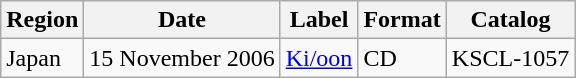<table class="wikitable">
<tr>
<th>Region</th>
<th>Date</th>
<th>Label</th>
<th>Format</th>
<th>Catalog</th>
</tr>
<tr>
<td rowspan="1">Japan</td>
<td rowspan="1">15 November 2006</td>
<td rowspan="1"><a href='#'>Ki/oon</a></td>
<td>CD</td>
<td>KSCL-1057</td>
</tr>
</table>
